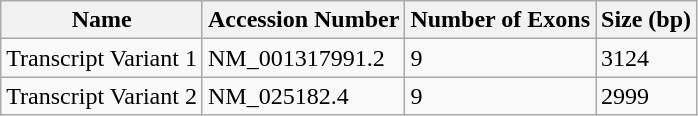<table class="wikitable">
<tr>
<th>Name</th>
<th>Accession Number</th>
<th>Number of Exons</th>
<th>Size (bp)</th>
</tr>
<tr>
<td>Transcript Variant 1</td>
<td>NM_001317991.2</td>
<td>9</td>
<td>3124</td>
</tr>
<tr>
<td>Transcript Variant 2</td>
<td>NM_025182.4</td>
<td>9</td>
<td>2999</td>
</tr>
</table>
